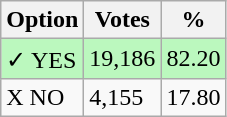<table class="wikitable">
<tr>
<th>Option</th>
<th>Votes</th>
<th>%</th>
</tr>
<tr>
<td style=background:#bbf8be>✓ YES</td>
<td style=background:#bbf8be>19,186</td>
<td style=background:#bbf8be>82.20</td>
</tr>
<tr>
<td>X NO</td>
<td>4,155</td>
<td>17.80</td>
</tr>
</table>
